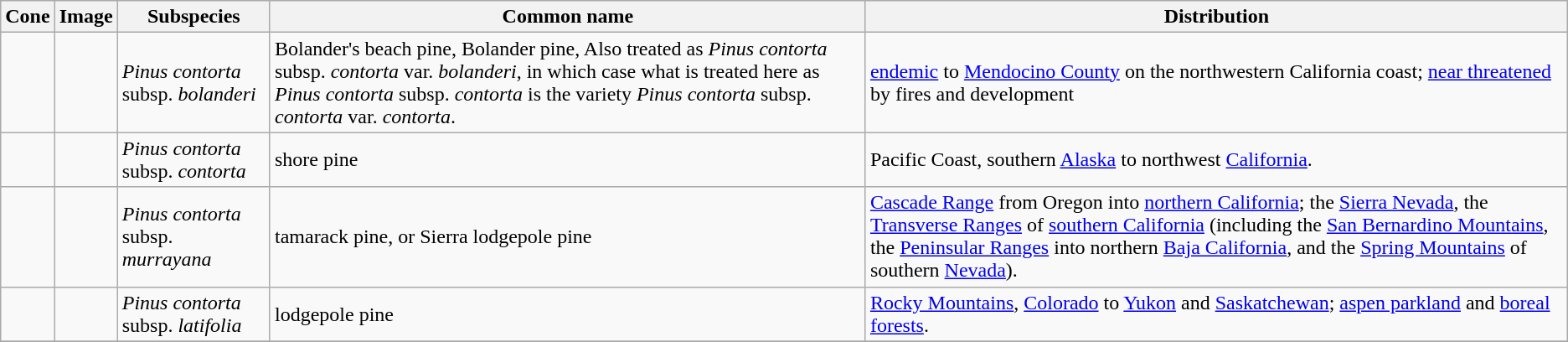<table class="wikitable">
<tr>
<th>Cone</th>
<th>Image</th>
<th>Subspecies</th>
<th>Common name</th>
<th>Distribution</th>
</tr>
<tr>
<td></td>
<td></td>
<td><em>Pinus contorta</em> subsp. <em>bolanderi</em></td>
<td>Bolander's beach pine, Bolander pine, Also treated as <em>Pinus contorta</em> subsp. <em>contorta</em> var. <em>bolanderi</em>, in which case what is treated here as <em>Pinus contorta</em> subsp. <em>contorta</em> is the variety <em>Pinus contorta</em> subsp. <em>contorta</em> var. <em>contorta</em>.</td>
<td><a href='#'>endemic</a> to <a href='#'>Mendocino County</a> on the northwestern California coast; <a href='#'>near threatened</a> by fires and development</td>
</tr>
<tr>
<td></td>
<td></td>
<td><em>Pinus contorta</em> subsp. <em>contorta</em></td>
<td>shore pine</td>
<td>Pacific Coast, southern <a href='#'>Alaska</a> to northwest <a href='#'>California</a>.</td>
</tr>
<tr>
<td></td>
<td></td>
<td><em>Pinus contorta</em> subsp. <em>murrayana</em></td>
<td>tamarack pine, or Sierra lodgepole pine</td>
<td><a href='#'>Cascade Range</a> from Oregon into <a href='#'>northern California</a>; the <a href='#'>Sierra Nevada</a>, the <a href='#'>Transverse Ranges</a> of <a href='#'>southern California</a> (including the <a href='#'>San Bernardino Mountains</a>, the <a href='#'>Peninsular Ranges</a> into northern <a href='#'>Baja California</a>, and the <a href='#'>Spring Mountains</a> of southern <a href='#'>Nevada</a>).</td>
</tr>
<tr>
<td></td>
<td></td>
<td><em>Pinus contorta</em> subsp. <em>latifolia</em></td>
<td>lodgepole pine</td>
<td><a href='#'>Rocky Mountains</a>, <a href='#'>Colorado</a> to <a href='#'>Yukon</a> and <a href='#'>Saskatchewan</a>; <a href='#'>aspen parkland</a> and <a href='#'>boreal forests</a>.</td>
</tr>
<tr>
</tr>
</table>
